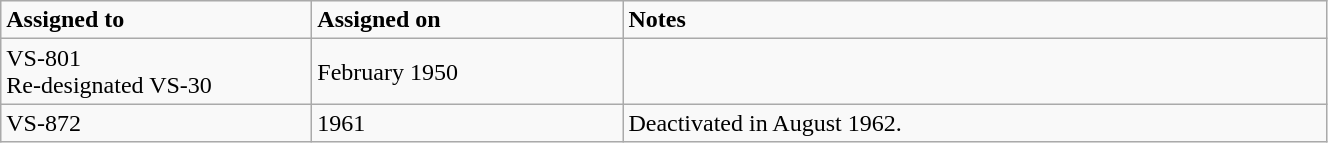<table class="wikitable" style="width: 70%;">
<tr>
<td style="width: 200px;"><strong>Assigned to</strong></td>
<td style="width: 200px;"><strong>Assigned on</strong></td>
<td><strong>Notes</strong></td>
</tr>
<tr>
<td>VS-801<br>Re-designated VS-30</td>
<td>February 1950</td>
<td></td>
</tr>
<tr>
<td>VS-872</td>
<td>1961</td>
<td>Deactivated in August 1962.</td>
</tr>
</table>
